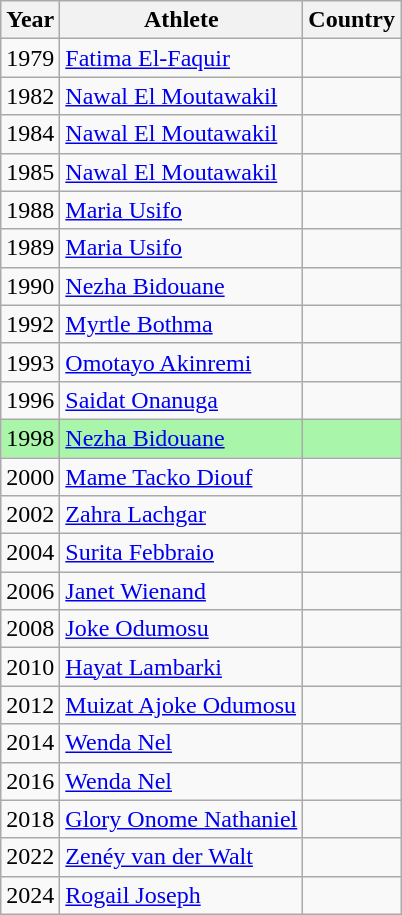<table class="wikitable sortable">
<tr>
<th>Year</th>
<th>Athlete</th>
<th>Country</th>
</tr>
<tr>
<td>1979</td>
<td><a href='#'>Fatima El-Faquir</a></td>
<td></td>
</tr>
<tr>
<td>1982</td>
<td><a href='#'>Nawal El Moutawakil</a></td>
<td></td>
</tr>
<tr>
<td>1984</td>
<td><a href='#'>Nawal El Moutawakil</a></td>
<td></td>
</tr>
<tr>
<td>1985</td>
<td><a href='#'>Nawal El Moutawakil</a></td>
<td></td>
</tr>
<tr>
<td>1988</td>
<td><a href='#'>Maria Usifo</a></td>
<td></td>
</tr>
<tr>
<td>1989</td>
<td><a href='#'>Maria Usifo</a></td>
<td></td>
</tr>
<tr>
<td>1990</td>
<td><a href='#'>Nezha Bidouane</a></td>
<td></td>
</tr>
<tr>
<td>1992</td>
<td><a href='#'>Myrtle Bothma</a></td>
<td></td>
</tr>
<tr>
<td>1993</td>
<td><a href='#'>Omotayo Akinremi</a></td>
<td></td>
</tr>
<tr>
<td>1996</td>
<td><a href='#'>Saidat Onanuga</a></td>
<td></td>
</tr>
<tr bgcolor=#A9F5A9>
<td>1998</td>
<td><a href='#'>Nezha Bidouane</a></td>
<td></td>
</tr>
<tr>
<td>2000</td>
<td><a href='#'>Mame Tacko Diouf</a></td>
<td></td>
</tr>
<tr>
<td>2002</td>
<td><a href='#'>Zahra Lachgar</a></td>
<td></td>
</tr>
<tr>
<td>2004</td>
<td><a href='#'>Surita Febbraio</a></td>
<td></td>
</tr>
<tr>
<td>2006</td>
<td><a href='#'>Janet Wienand</a></td>
<td></td>
</tr>
<tr>
<td>2008</td>
<td><a href='#'>Joke Odumosu</a></td>
<td></td>
</tr>
<tr>
<td>2010</td>
<td><a href='#'>Hayat Lambarki</a></td>
<td></td>
</tr>
<tr>
<td>2012</td>
<td><a href='#'>Muizat Ajoke Odumosu</a></td>
<td></td>
</tr>
<tr>
<td>2014</td>
<td><a href='#'>Wenda Nel</a></td>
<td></td>
</tr>
<tr>
<td>2016</td>
<td><a href='#'>Wenda Nel</a></td>
<td></td>
</tr>
<tr>
<td>2018</td>
<td><a href='#'>Glory Onome Nathaniel</a></td>
<td></td>
</tr>
<tr>
<td>2022</td>
<td><a href='#'>Zenéy van der Walt</a></td>
<td></td>
</tr>
<tr>
<td>2024</td>
<td><a href='#'>Rogail Joseph</a></td>
<td></td>
</tr>
</table>
